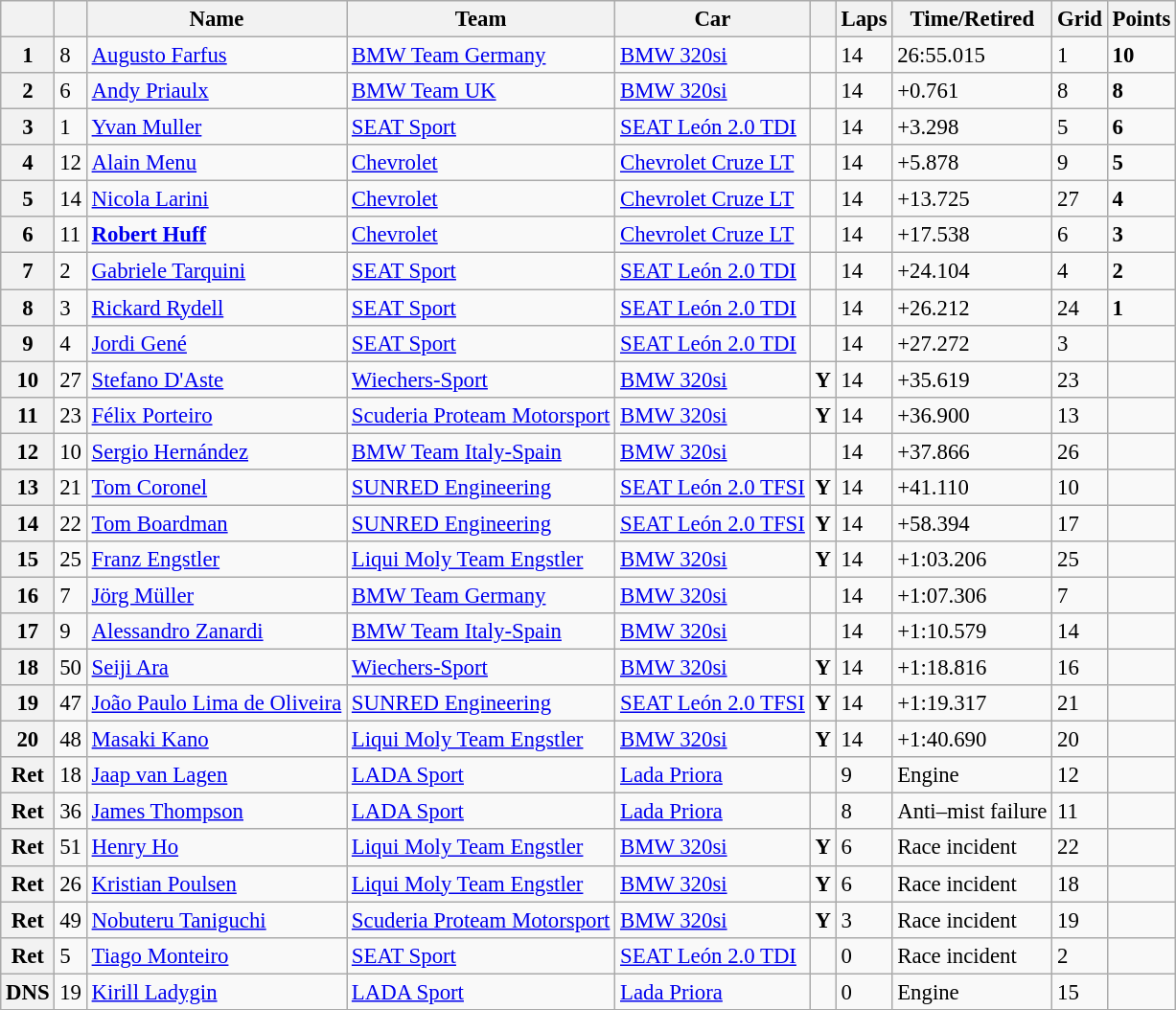<table class="wikitable sortable" style="font-size: 95%;">
<tr>
<th></th>
<th></th>
<th>Name</th>
<th>Team</th>
<th>Car</th>
<th></th>
<th>Laps</th>
<th>Time/Retired</th>
<th>Grid</th>
<th>Points</th>
</tr>
<tr>
<th>1</th>
<td>8</td>
<td> <a href='#'>Augusto Farfus</a></td>
<td><a href='#'>BMW Team Germany</a></td>
<td><a href='#'>BMW 320si</a></td>
<td></td>
<td>14</td>
<td>26:55.015</td>
<td>1</td>
<td><strong>10</strong></td>
</tr>
<tr>
<th>2</th>
<td>6</td>
<td> <a href='#'>Andy Priaulx</a></td>
<td><a href='#'>BMW Team UK</a></td>
<td><a href='#'>BMW 320si</a></td>
<td></td>
<td>14</td>
<td>+0.761</td>
<td>8</td>
<td><strong>8</strong></td>
</tr>
<tr>
<th>3</th>
<td>1</td>
<td> <a href='#'>Yvan Muller</a></td>
<td><a href='#'>SEAT Sport</a></td>
<td><a href='#'>SEAT León 2.0 TDI</a></td>
<td></td>
<td>14</td>
<td>+3.298</td>
<td>5</td>
<td><strong>6</strong></td>
</tr>
<tr>
<th>4</th>
<td>12</td>
<td> <a href='#'>Alain Menu</a></td>
<td><a href='#'>Chevrolet</a></td>
<td><a href='#'>Chevrolet Cruze LT</a></td>
<td></td>
<td>14</td>
<td>+5.878</td>
<td>9</td>
<td><strong>5</strong></td>
</tr>
<tr>
<th>5</th>
<td>14</td>
<td> <a href='#'>Nicola Larini</a></td>
<td><a href='#'>Chevrolet</a></td>
<td><a href='#'>Chevrolet Cruze LT</a></td>
<td></td>
<td>14</td>
<td>+13.725</td>
<td>27</td>
<td><strong>4</strong></td>
</tr>
<tr>
<th>6</th>
<td>11</td>
<td> <strong><a href='#'>Robert Huff</a></strong></td>
<td><a href='#'>Chevrolet</a></td>
<td><a href='#'>Chevrolet Cruze LT</a></td>
<td></td>
<td>14</td>
<td>+17.538</td>
<td>6</td>
<td><strong>3</strong></td>
</tr>
<tr>
<th>7</th>
<td>2</td>
<td> <a href='#'>Gabriele Tarquini</a></td>
<td><a href='#'>SEAT Sport</a></td>
<td><a href='#'>SEAT León 2.0 TDI</a></td>
<td></td>
<td>14</td>
<td>+24.104</td>
<td>4</td>
<td><strong>2</strong></td>
</tr>
<tr>
<th>8</th>
<td>3</td>
<td> <a href='#'>Rickard Rydell</a></td>
<td><a href='#'>SEAT Sport</a></td>
<td><a href='#'>SEAT León 2.0 TDI</a></td>
<td></td>
<td>14</td>
<td>+26.212</td>
<td>24</td>
<td><strong>1</strong></td>
</tr>
<tr>
<th>9</th>
<td>4</td>
<td> <a href='#'>Jordi Gené</a></td>
<td><a href='#'>SEAT Sport</a></td>
<td><a href='#'>SEAT León 2.0 TDI</a></td>
<td></td>
<td>14</td>
<td>+27.272</td>
<td>3</td>
<td></td>
</tr>
<tr>
<th>10</th>
<td>27</td>
<td> <a href='#'>Stefano D'Aste</a></td>
<td><a href='#'>Wiechers-Sport</a></td>
<td><a href='#'>BMW 320si</a></td>
<td align=center><strong><span>Y</span></strong></td>
<td>14</td>
<td>+35.619</td>
<td>23</td>
<td></td>
</tr>
<tr>
<th>11</th>
<td>23</td>
<td> <a href='#'>Félix Porteiro</a></td>
<td><a href='#'>Scuderia Proteam Motorsport</a></td>
<td><a href='#'>BMW 320si</a></td>
<td align=center><strong><span>Y</span></strong></td>
<td>14</td>
<td>+36.900</td>
<td>13</td>
<td></td>
</tr>
<tr>
<th>12</th>
<td>10</td>
<td> <a href='#'>Sergio Hernández</a></td>
<td><a href='#'>BMW Team Italy-Spain</a></td>
<td><a href='#'>BMW 320si</a></td>
<td></td>
<td>14</td>
<td>+37.866</td>
<td>26</td>
<td></td>
</tr>
<tr>
<th>13</th>
<td>21</td>
<td> <a href='#'>Tom Coronel</a></td>
<td><a href='#'>SUNRED Engineering</a></td>
<td><a href='#'>SEAT León 2.0 TFSI</a></td>
<td align=center><strong><span>Y</span></strong></td>
<td>14</td>
<td>+41.110</td>
<td>10</td>
<td></td>
</tr>
<tr>
<th>14</th>
<td>22</td>
<td> <a href='#'>Tom Boardman</a></td>
<td><a href='#'>SUNRED Engineering</a></td>
<td><a href='#'>SEAT León 2.0 TFSI</a></td>
<td align=center><strong><span>Y</span></strong></td>
<td>14</td>
<td>+58.394</td>
<td>17</td>
<td></td>
</tr>
<tr>
<th>15</th>
<td>25</td>
<td> <a href='#'>Franz Engstler</a></td>
<td><a href='#'>Liqui Moly Team Engstler</a></td>
<td><a href='#'>BMW 320si</a></td>
<td align=center><strong><span>Y</span></strong></td>
<td>14</td>
<td>+1:03.206</td>
<td>25</td>
<td></td>
</tr>
<tr>
<th>16</th>
<td>7</td>
<td> <a href='#'>Jörg Müller</a></td>
<td><a href='#'>BMW Team Germany</a></td>
<td><a href='#'>BMW 320si</a></td>
<td></td>
<td>14</td>
<td>+1:07.306</td>
<td>7</td>
<td></td>
</tr>
<tr>
<th>17</th>
<td>9</td>
<td> <a href='#'>Alessandro Zanardi</a></td>
<td><a href='#'>BMW Team Italy-Spain</a></td>
<td><a href='#'>BMW 320si</a></td>
<td></td>
<td>14</td>
<td>+1:10.579</td>
<td>14</td>
<td></td>
</tr>
<tr>
<th>18</th>
<td>50</td>
<td> <a href='#'>Seiji Ara</a></td>
<td><a href='#'>Wiechers-Sport</a></td>
<td><a href='#'>BMW 320si</a></td>
<td align=center><strong><span>Y</span></strong></td>
<td>14</td>
<td>+1:18.816</td>
<td>16</td>
<td></td>
</tr>
<tr>
<th>19</th>
<td>47</td>
<td> <a href='#'>João Paulo Lima de Oliveira</a></td>
<td><a href='#'>SUNRED Engineering</a></td>
<td><a href='#'>SEAT León 2.0 TFSI</a></td>
<td align=center><strong><span>Y</span></strong></td>
<td>14</td>
<td>+1:19.317</td>
<td>21</td>
<td></td>
</tr>
<tr>
<th>20</th>
<td>48</td>
<td> <a href='#'>Masaki Kano</a></td>
<td><a href='#'>Liqui Moly Team Engstler</a></td>
<td><a href='#'>BMW 320si</a></td>
<td align=center><strong><span>Y</span></strong></td>
<td>14</td>
<td>+1:40.690</td>
<td>20</td>
<td></td>
</tr>
<tr>
<th>Ret</th>
<td>18</td>
<td> <a href='#'>Jaap van Lagen</a></td>
<td><a href='#'>LADA Sport</a></td>
<td><a href='#'>Lada Priora</a></td>
<td></td>
<td>9</td>
<td>Engine</td>
<td>12</td>
<td></td>
</tr>
<tr>
<th>Ret</th>
<td>36</td>
<td> <a href='#'>James Thompson</a></td>
<td><a href='#'>LADA Sport</a></td>
<td><a href='#'>Lada Priora</a></td>
<td></td>
<td>8</td>
<td>Anti–mist failure</td>
<td>11</td>
<td></td>
</tr>
<tr>
<th>Ret</th>
<td>51</td>
<td> <a href='#'>Henry Ho</a></td>
<td><a href='#'>Liqui Moly Team Engstler</a></td>
<td><a href='#'>BMW 320si</a></td>
<td align=center><strong><span>Y</span></strong></td>
<td>6</td>
<td>Race incident</td>
<td>22</td>
<td></td>
</tr>
<tr>
<th>Ret</th>
<td>26</td>
<td> <a href='#'>Kristian Poulsen</a></td>
<td><a href='#'>Liqui Moly Team Engstler</a></td>
<td><a href='#'>BMW 320si</a></td>
<td align=center><strong><span>Y</span></strong></td>
<td>6</td>
<td>Race incident</td>
<td>18</td>
<td></td>
</tr>
<tr>
<th>Ret</th>
<td>49</td>
<td> <a href='#'>Nobuteru Taniguchi</a></td>
<td><a href='#'>Scuderia Proteam Motorsport</a></td>
<td><a href='#'>BMW 320si</a></td>
<td align=center><strong><span>Y</span></strong></td>
<td>3</td>
<td>Race incident</td>
<td>19</td>
<td></td>
</tr>
<tr>
<th>Ret</th>
<td>5</td>
<td> <a href='#'>Tiago Monteiro</a></td>
<td><a href='#'>SEAT Sport</a></td>
<td><a href='#'>SEAT León 2.0 TDI</a></td>
<td></td>
<td>0</td>
<td>Race incident</td>
<td>2</td>
<td></td>
</tr>
<tr>
<th>DNS</th>
<td>19</td>
<td> <a href='#'>Kirill Ladygin</a></td>
<td><a href='#'>LADA Sport</a></td>
<td><a href='#'>Lada Priora</a></td>
<td></td>
<td>0</td>
<td>Engine</td>
<td>15</td>
<td></td>
</tr>
<tr>
</tr>
</table>
